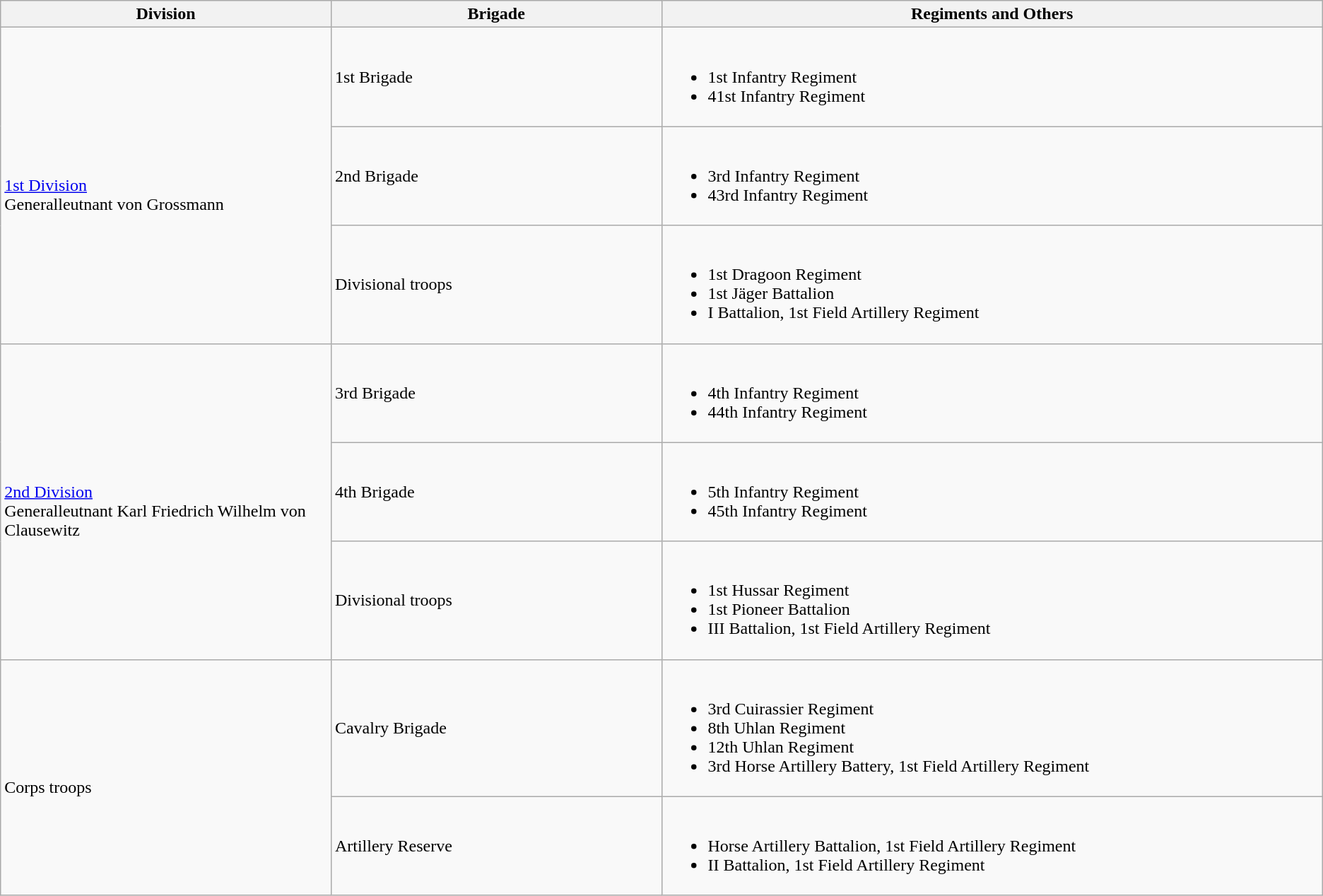<table class="wikitable">
<tr>
<th style="width:25%;">Division</th>
<th style="width:25%;">Brigade</th>
<th>Regiments and Others</th>
</tr>
<tr>
<td rowspan=3><br><a href='#'>1st Division</a>
<br>
Generalleutnant von Grossmann</td>
<td>1st Brigade</td>
<td><br><ul><li>1st Infantry Regiment</li><li>41st Infantry Regiment</li></ul></td>
</tr>
<tr>
<td>2nd Brigade</td>
<td><br><ul><li>3rd Infantry Regiment</li><li>43rd Infantry Regiment</li></ul></td>
</tr>
<tr>
<td>Divisional troops</td>
<td><br><ul><li>1st Dragoon Regiment</li><li>1st Jäger Battalion</li><li>I Battalion, 1st Field Artillery Regiment</li></ul></td>
</tr>
<tr>
<td rowspan=3><br><a href='#'>2nd Division</a>
<br>
Generalleutnant Karl Friedrich Wilhelm von Clausewitz</td>
<td>3rd Brigade</td>
<td><br><ul><li>4th Infantry Regiment</li><li>44th Infantry Regiment</li></ul></td>
</tr>
<tr>
<td>4th Brigade</td>
<td><br><ul><li>5th Infantry Regiment</li><li>45th Infantry Regiment</li></ul></td>
</tr>
<tr>
<td>Divisional troops</td>
<td><br><ul><li>1st Hussar Regiment</li><li>1st Pioneer Battalion</li><li>III Battalion, 1st Field Artillery Regiment</li></ul></td>
</tr>
<tr>
<td rowspan=2><br>Corps troops</td>
<td>Cavalry Brigade</td>
<td><br><ul><li>3rd Cuirassier Regiment</li><li>8th Uhlan Regiment</li><li>12th Uhlan Regiment</li><li>3rd Horse Artillery Battery, 1st Field Artillery Regiment</li></ul></td>
</tr>
<tr>
<td>Artillery Reserve</td>
<td><br><ul><li>Horse Artillery Battalion, 1st Field Artillery Regiment</li><li>II Battalion, 1st Field Artillery Regiment</li></ul></td>
</tr>
</table>
